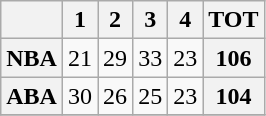<table class="wikitable sortable">
<tr>
<th></th>
<th>1</th>
<th>2</th>
<th>3</th>
<th>4</th>
<th>TOT</th>
</tr>
<tr>
<th>NBA</th>
<td align="center">21</td>
<td align="center">29</td>
<td align="center">33</td>
<td align="center">23</td>
<th align="center">106</th>
</tr>
<tr>
<th>ABA</th>
<td align="center">30</td>
<td align="center">26</td>
<td align="center">25</td>
<td align="center">23</td>
<th align="center">104</th>
</tr>
<tr>
</tr>
</table>
